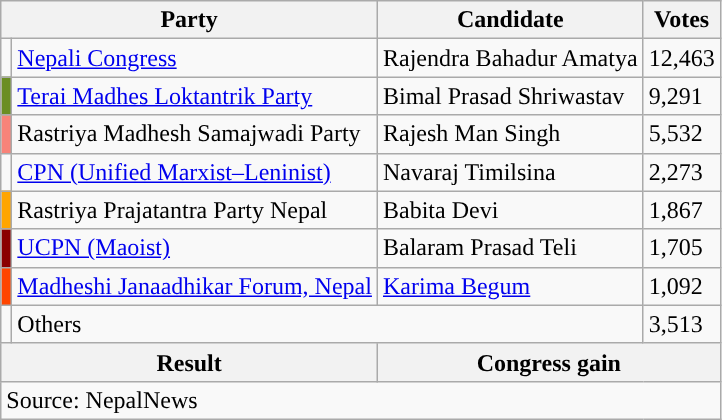<table class="wikitable">
<tr>
<th colspan="2">Party</th>
<th>Candidate</th>
<th>Votes</th>
</tr>
<tr>
<td style="background-color:"></td>
<td><a href='#'>Nepali Congress</a></td>
<td>Rajendra Bahadur Amatya</td>
<td>12,463</td>
</tr>
<tr>
<td style="background-color:olivedrab"></td>
<td><a href='#'>Terai Madhes Loktantrik Party</a></td>
<td>Bimal Prasad Shriwastav</td>
<td>9,291</td>
</tr>
<tr>
<td style="background-color:#F88379"></td>
<td>Rastriya Madhesh Samajwadi Party</td>
<td>Rajesh Man Singh</td>
<td>5,532</td>
</tr>
<tr>
<td style="background-color:"></td>
<td><a href='#'>CPN (Unified Marxist–Leninist)</a></td>
<td>Navaraj Timilsina</td>
<td>2,273</td>
</tr>
<tr>
<td style="background-color:orange"></td>
<td>Rastriya Prajatantra Party Nepal</td>
<td>Babita Devi</td>
<td>1,867</td>
</tr>
<tr>
<td style="background-color:darkred"></td>
<td><a href='#'>UCPN (Maoist)</a></td>
<td>Balaram Prasad Teli</td>
<td>1,705</td>
</tr>
<tr>
<td style="background-color:orangered"></td>
<td><a href='#'>Madheshi Janaadhikar Forum, Nepal</a></td>
<td><a href='#'>Karima Begum</a></td>
<td>1,092</td>
</tr>
<tr>
<td></td>
<td colspan="2">Others</td>
<td>3,513</td>
</tr>
<tr>
<th colspan="2">Result</th>
<th colspan="2">Congress gain</th>
</tr>
<tr>
<td colspan="4">Source: NepalNews</td>
</tr>
</table>
